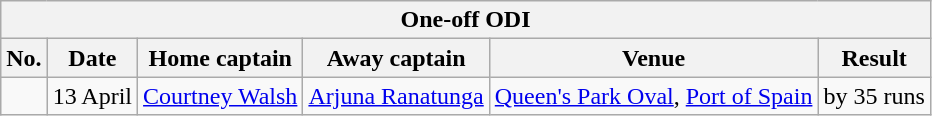<table class="wikitable">
<tr>
<th colspan="9">One-off ODI</th>
</tr>
<tr>
<th>No.</th>
<th>Date</th>
<th>Home captain</th>
<th>Away captain</th>
<th>Venue</th>
<th>Result</th>
</tr>
<tr>
<td></td>
<td>13 April</td>
<td><a href='#'>Courtney Walsh</a></td>
<td><a href='#'>Arjuna Ranatunga</a></td>
<td><a href='#'>Queen's Park Oval</a>, <a href='#'>Port of Spain</a></td>
<td> by 35 runs</td>
</tr>
</table>
